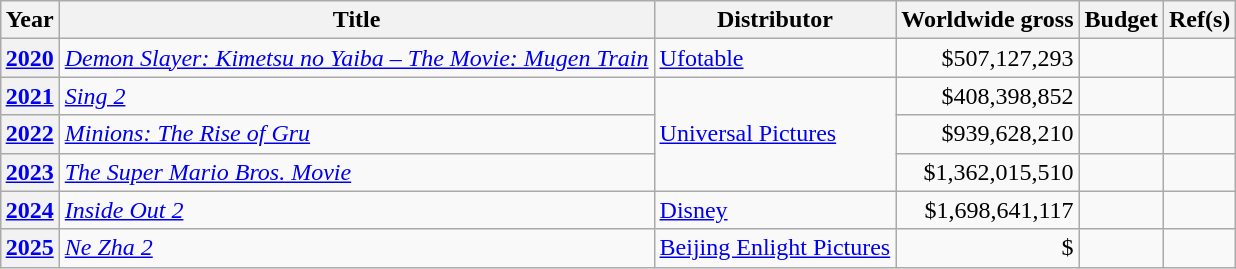<table class="wikitable sortable plainrowheaders" style="margin:auto; margin:auto;">
<tr>
<th scope="col">Year</th>
<th scope="col">Title</th>
<th scope="col">Distributor</th>
<th scope="col">Worldwide gross</th>
<th scope="col">Budget</th>
<th scope="col">Ref(s)</th>
</tr>
<tr>
<th scope="row" style="text-align:center;"><a href='#'>2020</a></th>
<td><em><a href='#'>Demon Slayer: Kimetsu no Yaiba – The Movie: Mugen Train</a></em></td>
<td><a href='#'>Ufotable</a></td>
<td style="text-align:right;">$507,127,293</td>
<td style="text-align:right;"></td>
<td style="text-align:center;"></td>
</tr>
<tr>
<th scope="row" style="text-align:center;"><a href='#'>2021</a></th>
<td><em><a href='#'>Sing 2</a></em></td>
<td rowspan="3"><a href='#'>Universal Pictures</a></td>
<td style="text-align:right;">$408,398,852</td>
<td style="text-align:right;"></td>
<td style="text-align:center;"></td>
</tr>
<tr>
<th scope="row" style="text-align:center;"><a href='#'>2022</a></th>
<td><em><a href='#'>Minions: The Rise of Gru</a></em></td>
<td style="text-align:right;">$939,628,210</td>
<td style="text-align:right;"></td>
<td style="text-align:center;"></td>
</tr>
<tr>
<th scope="row" style="text-align:center;"><a href='#'>2023</a></th>
<td><em><a href='#'>The Super Mario Bros. Movie</a></em></td>
<td style="text-align:right;">$1,362,015,510</td>
<td style="text-align:right;"></td>
<td style="text-align:center;"></td>
</tr>
<tr>
<th scope="row" style="text-align:center;"><a href='#'>2024</a></th>
<td><em><a href='#'>Inside Out 2</a></em></td>
<td><a href='#'>Disney</a></td>
<td style="text-align:right;">$1,698,641,117</td>
<td style="text-align:right;"></td>
<td style="text-align:center;"></td>
</tr>
<tr>
<th scope="row" style="text-align:center;"><a href='#'>2025</a></th>
<td><em><a href='#'>Ne Zha 2</a></em></td>
<td><a href='#'>Beijing Enlight Pictures</a></td>
<td style="text-align:right;">$</td>
<td style="text-align:right;"></td>
<td style="text-align:center;"></td>
</tr>
</table>
